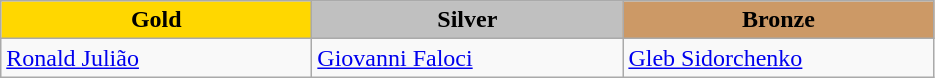<table class="wikitable" style="text-align:left">
<tr align="center">
<td width=200 bgcolor=gold><strong>Gold</strong></td>
<td width=200 bgcolor=silver><strong>Silver</strong></td>
<td width=200 bgcolor=CC9966><strong>Bronze</strong></td>
</tr>
<tr>
<td><a href='#'>Ronald Julião</a><br><em></em></td>
<td><a href='#'>Giovanni Faloci</a><br><em></em></td>
<td><a href='#'>Gleb Sidorchenko</a><br><em></em></td>
</tr>
</table>
